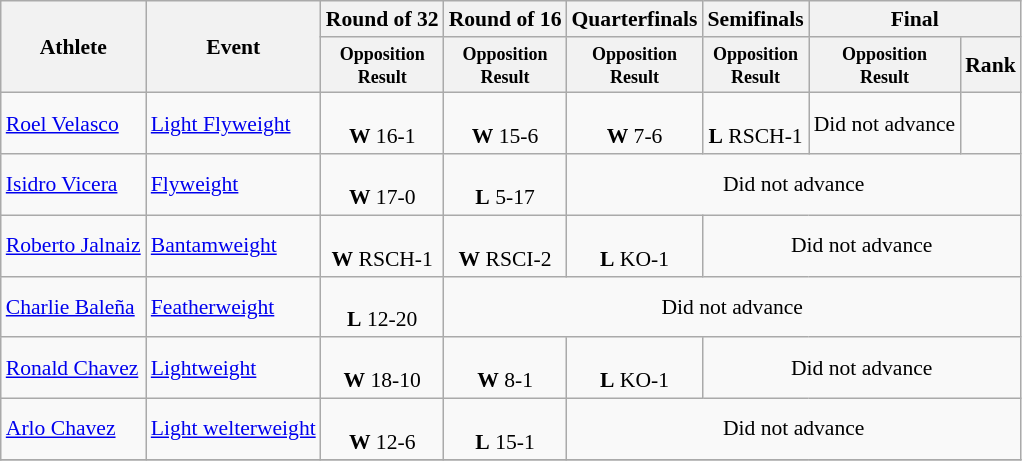<table class=wikitable style="font-size:90%">
<tr>
<th rowspan="2">Athlete</th>
<th rowspan="2">Event</th>
<th>Round of 32</th>
<th>Round of 16</th>
<th>Quarterfinals</th>
<th>Semifinals</th>
<th colspan="2">Final</th>
</tr>
<tr>
<th style="line-height:1em"><small>Opposition<br>Result</small></th>
<th style="line-height:1em"><small>Opposition<br>Result</small></th>
<th style="line-height:1em"><small>Opposition<br>Result</small></th>
<th style="line-height:1em"><small>Opposition<br>Result</small></th>
<th style="line-height:1em"><small>Opposition<br>Result</small></th>
<th>Rank</th>
</tr>
<tr>
<td><a href='#'>Roel Velasco</a></td>
<td><a href='#'>Light Flyweight</a></td>
<td align="center"><br><strong>W</strong> 16-1</td>
<td align="center"><br><strong>W</strong> 15-6</td>
<td align="center"><br><strong>W</strong> 7-6</td>
<td align="center"><br><strong>L</strong> RSCH-1</td>
<td align="center">Did not advance</td>
<td align="center"></td>
</tr>
<tr>
<td><a href='#'>Isidro Vicera</a></td>
<td><a href='#'>Flyweight</a></td>
<td align="center"><br><strong>W</strong> 17-0</td>
<td align="center"><br><strong>L</strong> 5-17</td>
<td align="center" colspan="4">Did not advance</td>
</tr>
<tr>
<td><a href='#'>Roberto Jalnaiz</a></td>
<td><a href='#'>Bantamweight</a></td>
<td align="center"><br><strong>W</strong> RSCH-1</td>
<td align="center"><br><strong>W</strong> RSCI-2</td>
<td align="center"><br><strong>L</strong> KO-1</td>
<td align="center" colspan="3">Did not advance</td>
</tr>
<tr>
<td><a href='#'>Charlie Baleña</a></td>
<td><a href='#'>Featherweight</a></td>
<td align="center"><br><strong>L</strong> 12-20</td>
<td align="center" colspan="5">Did not advance</td>
</tr>
<tr>
<td><a href='#'>Ronald Chavez</a></td>
<td><a href='#'>Lightweight</a></td>
<td align="center"><br><strong>W</strong> 18-10</td>
<td align="center"><br><strong>W</strong> 8-1</td>
<td align="center"><br><strong>L</strong> KO-1</td>
<td align="center" colspan="3">Did not advance</td>
</tr>
<tr>
<td><a href='#'>Arlo Chavez</a></td>
<td><a href='#'>Light welterweight</a></td>
<td align="center"><br><strong>W</strong> 12-6</td>
<td align="center"><br><strong>L</strong> 15-1</td>
<td align="center" colspan="4">Did not advance</td>
</tr>
<tr>
</tr>
</table>
